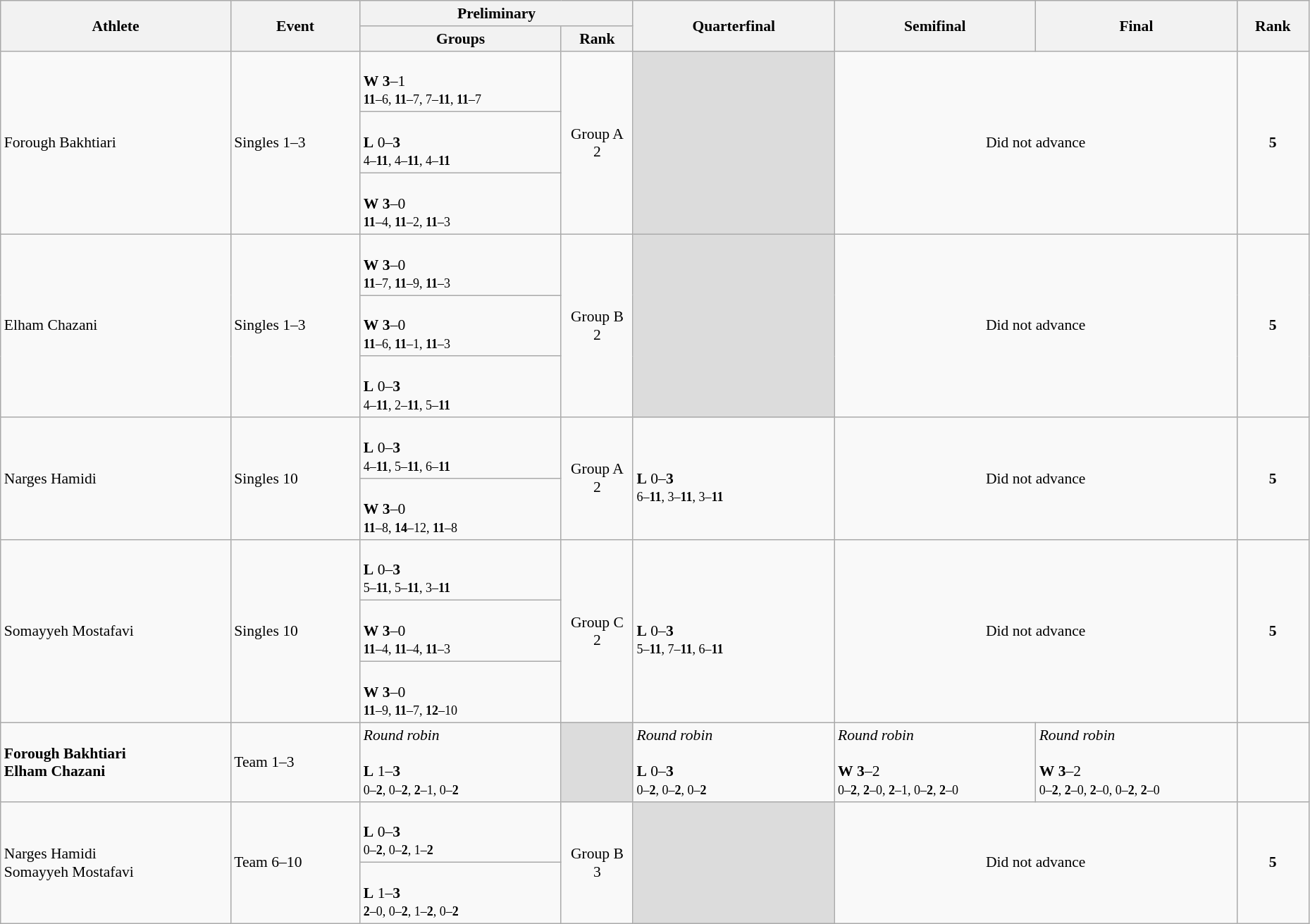<table class="wikitable" width="98%" style="text-align:left; font-size:90%">
<tr>
<th rowspan="2" width="16%">Athlete</th>
<th rowspan="2" width="9%">Event</th>
<th colspan="2">Preliminary</th>
<th rowspan="2" width="14%">Quarterfinal</th>
<th rowspan="2" width="14%">Semifinal</th>
<th rowspan="2" width="14%">Final</th>
<th rowspan="2" width="5%">Rank</th>
</tr>
<tr>
<th width="14%">Groups</th>
<th width="5%">Rank</th>
</tr>
<tr>
<td rowspan="3">Forough Bakhtiari</td>
<td rowspan="3">Singles 1–3</td>
<td><br><strong>W</strong> <strong>3</strong>–1<br><small><strong>11</strong>–6, <strong>11</strong>–7, 7–<strong>11</strong>, <strong>11</strong>–7</small></td>
<td rowspan="3" align=center>Group A<br>2</td>
<td rowspan="3" bgcolor=#DCDCDC></td>
<td colspan=2 rowspan="3" align=center>Did not advance</td>
<td rowspan="3" align="center"><strong>5</strong></td>
</tr>
<tr>
<td><br><strong>L</strong> 0–<strong>3</strong><br><small>4–<strong>11</strong>, 4–<strong>11</strong>, 4–<strong>11</strong></small></td>
</tr>
<tr>
<td><br><strong>W</strong> <strong>3</strong>–0<br><small><strong>11</strong>–4, <strong>11</strong>–2, <strong>11</strong>–3</small></td>
</tr>
<tr>
<td rowspan="3">Elham Chazani</td>
<td rowspan="3">Singles 1–3</td>
<td><br><strong>W</strong> <strong>3</strong>–0<br><small><strong>11</strong>–7, <strong>11</strong>–9, <strong>11</strong>–3</small></td>
<td rowspan="3" align=center>Group B<br>2</td>
<td rowspan="3" bgcolor=#DCDCDC></td>
<td colspan=2 rowspan="3" align=center>Did not advance</td>
<td rowspan="3" align="center"><strong>5</strong></td>
</tr>
<tr>
<td><br><strong>W</strong> <strong>3</strong>–0<br><small><strong>11</strong>–6, <strong>11</strong>–1, <strong>11</strong>–3</small></td>
</tr>
<tr>
<td><br><strong>L</strong> 0–<strong>3</strong><br><small>4–<strong>11</strong>, 2–<strong>11</strong>, 5–<strong>11</strong></small></td>
</tr>
<tr>
<td rowspan="2">Narges Hamidi</td>
<td rowspan="2">Singles 10</td>
<td><br><strong>L</strong> 0–<strong>3</strong><br><small>4–<strong>11</strong>, 5–<strong>11</strong>, 6–<strong>11</strong></small></td>
<td rowspan="2" align=center>Group A<br>2 <strong></strong></td>
<td rowspan="2"><br><strong>L</strong> 0–<strong>3</strong><br><small>6–<strong>11</strong>, 3–<strong>11</strong>, 3–<strong>11</strong></small></td>
<td colspan=2 rowspan="2" align=center>Did not advance</td>
<td rowspan="2" align="center"><strong>5</strong></td>
</tr>
<tr>
<td><br><strong>W</strong> <strong>3</strong>–0<br><small><strong>11</strong>–8, <strong>14</strong>–12, <strong>11</strong>–8</small></td>
</tr>
<tr>
<td rowspan="3">Somayyeh Mostafavi</td>
<td rowspan="3">Singles 10</td>
<td><br><strong>L</strong> 0–<strong>3</strong><br><small>5–<strong>11</strong>, 5–<strong>11</strong>, 3–<strong>11</strong></small></td>
<td rowspan="3" align=center>Group C<br>2 <strong></strong></td>
<td rowspan="3"><br><strong>L</strong> 0–<strong>3</strong><br><small>5–<strong>11</strong>, 7–<strong>11</strong>, 6–<strong>11</strong></small></td>
<td colspan=2 rowspan="3" align=center>Did not advance</td>
<td rowspan="3" align="center"><strong>5</strong></td>
</tr>
<tr>
<td><br><strong>W</strong> <strong>3</strong>–0<br><small><strong>11</strong>–4, <strong>11</strong>–4, <strong>11</strong>–3</small></td>
</tr>
<tr>
<td><br><strong>W</strong> <strong>3</strong>–0<br><small><strong>11</strong>–9, <strong>11</strong>–7, <strong>12</strong>–10</small></td>
</tr>
<tr>
<td><strong>Forough Bakhtiari<br>Elham Chazani</strong></td>
<td>Team 1–3</td>
<td><em>Round robin</em><br><br><strong>L</strong> 1–<strong>3</strong><br><small>0–<strong>2</strong>, 0–<strong>2</strong>, <strong>2</strong>–1, 0–<strong>2</strong></small></td>
<td bgcolor=#DCDCDC></td>
<td><em>Round robin</em><br><br><strong>L</strong> 0–<strong>3</strong><br><small>0–<strong>2</strong>, 0–<strong>2</strong>, 0–<strong>2</strong></small></td>
<td><em>Round robin</em><br><br><strong>W</strong> <strong>3</strong>–2<br><small>0–<strong>2</strong>, <strong>2</strong>–0, <strong>2</strong>–1, 0–<strong>2</strong>, <strong>2</strong>–0</small></td>
<td><em>Round robin</em><br><br><strong>W</strong> <strong>3</strong>–2<br><small>0–<strong>2</strong>, <strong>2</strong>–0, <strong>2</strong>–0, 0–<strong>2</strong>, <strong>2</strong>–0</small></td>
<td align=center></td>
</tr>
<tr>
<td rowspan="2">Narges Hamidi<br>Somayyeh Mostafavi</td>
<td rowspan="2">Team 6–10</td>
<td><br><strong>L</strong> 0–<strong>3</strong><br><small>0–<strong>2</strong>, 0–<strong>2</strong>, 1–<strong>2</strong></small></td>
<td rowspan="2" align=center>Group B<br>3</td>
<td rowspan="2" bgcolor=#DCDCDC></td>
<td colspan=2 rowspan="2" align=center>Did not advance</td>
<td rowspan="2" align="center"><strong>5</strong></td>
</tr>
<tr>
<td><br><strong>L</strong> 1–<strong>3</strong><br><small><strong>2</strong>–0, 0–<strong>2</strong>, 1–<strong>2</strong>, 0–<strong>2</strong></small></td>
</tr>
</table>
